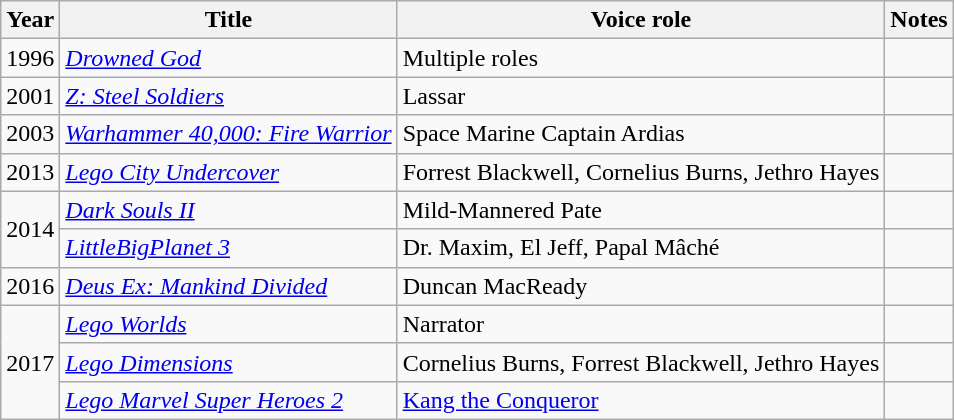<table class="wikitable sortable">
<tr>
<th>Year</th>
<th>Title</th>
<th>Voice role</th>
<th class="unsortable">Notes</th>
</tr>
<tr>
<td>1996</td>
<td><em><a href='#'>Drowned God</a></em></td>
<td>Multiple roles</td>
<td></td>
</tr>
<tr>
<td>2001</td>
<td><em><a href='#'>Z: Steel Soldiers</a></em></td>
<td>Lassar</td>
<td></td>
</tr>
<tr>
<td>2003</td>
<td><em><a href='#'>Warhammer 40,000: Fire Warrior</a></em></td>
<td>Space Marine Captain Ardias</td>
<td></td>
</tr>
<tr>
<td>2013</td>
<td><em><a href='#'>Lego City Undercover</a></em></td>
<td>Forrest Blackwell, Cornelius Burns, Jethro Hayes</td>
<td></td>
</tr>
<tr>
<td rowspan="2">2014</td>
<td><em><a href='#'>Dark Souls II</a></em></td>
<td>Mild-Mannered Pate</td>
<td></td>
</tr>
<tr>
<td><em><a href='#'>LittleBigPlanet 3</a></em></td>
<td>Dr. Maxim, El Jeff, Papal Mâché</td>
<td></td>
</tr>
<tr>
<td>2016</td>
<td><em><a href='#'>Deus Ex: Mankind Divided</a></em></td>
<td>Duncan MacReady</td>
<td></td>
</tr>
<tr>
<td rowspan="3">2017</td>
<td><em><a href='#'>Lego Worlds</a></em></td>
<td>Narrator</td>
<td></td>
</tr>
<tr>
<td><em><a href='#'>Lego Dimensions</a></em></td>
<td>Cornelius Burns, Forrest Blackwell, Jethro Hayes</td>
<td></td>
</tr>
<tr>
<td><em><a href='#'>Lego Marvel Super Heroes 2</a></em></td>
<td><a href='#'>Kang the Conqueror</a></td>
<td></td>
</tr>
</table>
